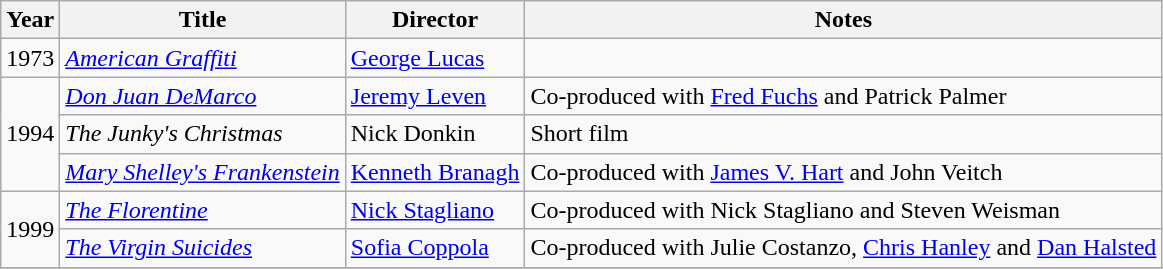<table class="wikitable">
<tr>
<th>Year</th>
<th>Title</th>
<th>Director</th>
<th>Notes</th>
</tr>
<tr>
<td>1973</td>
<td><em><a href='#'>American Graffiti</a></em></td>
<td><a href='#'>George Lucas</a></td>
<td></td>
</tr>
<tr>
<td rowspan="3">1994</td>
<td><em><a href='#'>Don Juan DeMarco</a></em></td>
<td><a href='#'>Jeremy Leven</a></td>
<td>Co-produced with <a href='#'>Fred Fuchs</a> and Patrick Palmer</td>
</tr>
<tr>
<td><em>The Junky's Christmas</em></td>
<td>Nick Donkin</td>
<td>Short film</td>
</tr>
<tr>
<td><em><a href='#'>Mary Shelley's Frankenstein</a></em></td>
<td><a href='#'>Kenneth Branagh</a></td>
<td>Co-produced with <a href='#'>James V. Hart</a> and John Veitch</td>
</tr>
<tr>
<td rowspan="2">1999</td>
<td><em><a href='#'>The Florentine</a></em></td>
<td><a href='#'>Nick Stagliano</a></td>
<td>Co-produced with Nick Stagliano and Steven Weisman</td>
</tr>
<tr>
<td><em><a href='#'>The Virgin Suicides</a></em></td>
<td><a href='#'>Sofia Coppola</a></td>
<td>Co-produced with Julie Costanzo, <a href='#'>Chris Hanley</a> and <a href='#'>Dan Halsted</a></td>
</tr>
<tr>
</tr>
</table>
